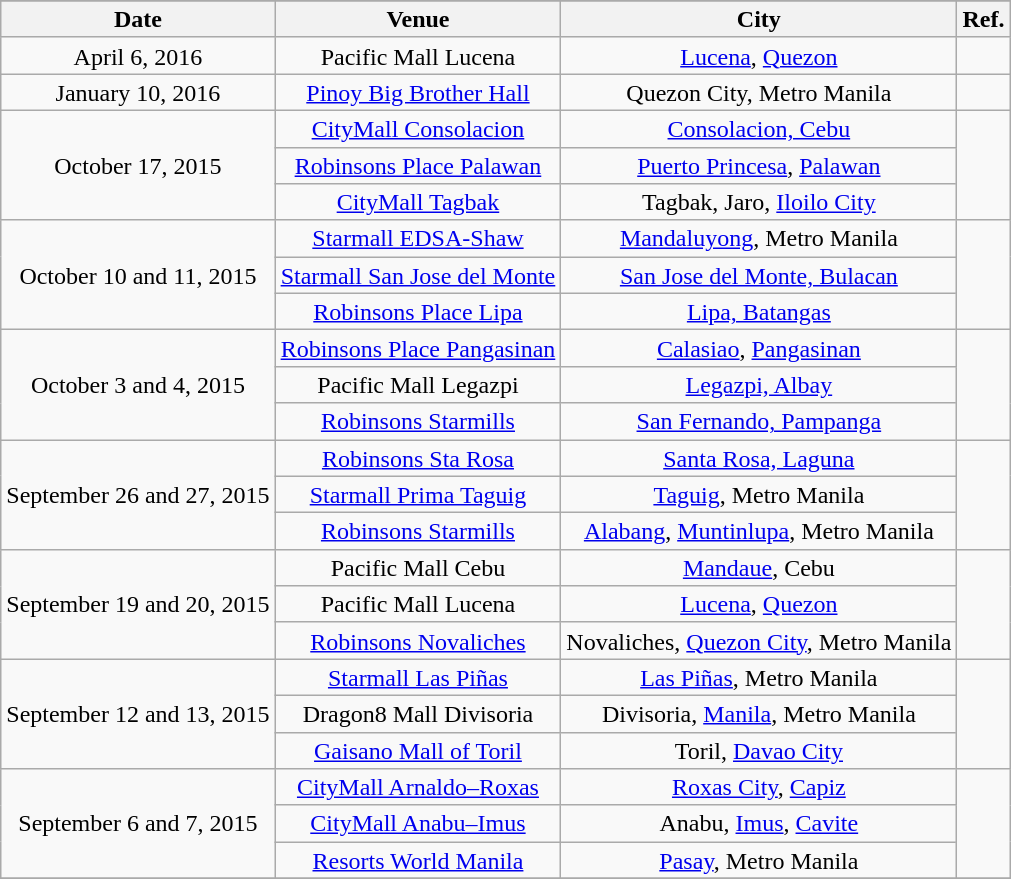<table class="wikitable" style="text-align:center; line-height:17px; width:auto;">
<tr>
</tr>
<tr>
<th scope="col">Date</th>
<th scope="col">Venue</th>
<th scope="col">City</th>
<th scope="col">Ref.</th>
</tr>
<tr>
<td>April 6, 2016</td>
<td>Pacific Mall Lucena</td>
<td><a href='#'>Lucena</a>, <a href='#'>Quezon</a></td>
<td></td>
</tr>
<tr>
<td>January 10, 2016</td>
<td><a href='#'>Pinoy Big Brother Hall</a></td>
<td>Quezon City, Metro Manila</td>
<td></td>
</tr>
<tr>
<td rowspan="3">October 17, 2015</td>
<td><a href='#'>CityMall Consolacion</a></td>
<td><a href='#'>Consolacion, Cebu</a></td>
<td rowspan="3"></td>
</tr>
<tr>
<td><a href='#'>Robinsons Place Palawan</a></td>
<td><a href='#'>Puerto Princesa</a>, <a href='#'>Palawan</a></td>
</tr>
<tr>
<td><a href='#'>CityMall Tagbak</a></td>
<td>Tagbak, Jaro, <a href='#'>Iloilo City</a></td>
</tr>
<tr>
<td rowspan="3">October 10 and 11, 2015</td>
<td><a href='#'>Starmall EDSA-Shaw</a></td>
<td><a href='#'>Mandaluyong</a>, Metro Manila</td>
<td rowspan="3"></td>
</tr>
<tr>
<td><a href='#'>Starmall San Jose del Monte</a></td>
<td><a href='#'>San Jose del Monte, Bulacan</a></td>
</tr>
<tr>
<td><a href='#'>Robinsons Place Lipa</a></td>
<td><a href='#'>Lipa, Batangas</a></td>
</tr>
<tr>
<td rowspan="3">October 3 and 4, 2015</td>
<td><a href='#'>Robinsons Place Pangasinan</a></td>
<td><a href='#'>Calasiao</a>, <a href='#'>Pangasinan</a></td>
<td rowspan="3"></td>
</tr>
<tr>
<td>Pacific Mall Legazpi</td>
<td><a href='#'>Legazpi, Albay</a></td>
</tr>
<tr>
<td><a href='#'>Robinsons Starmills</a></td>
<td><a href='#'>San Fernando, Pampanga</a></td>
</tr>
<tr>
<td rowspan="3">September 26 and 27, 2015</td>
<td><a href='#'>Robinsons Sta Rosa</a></td>
<td><a href='#'>Santa Rosa, Laguna</a></td>
<td rowspan="3"></td>
</tr>
<tr>
<td><a href='#'>Starmall Prima Taguig</a></td>
<td><a href='#'>Taguig</a>, Metro Manila</td>
</tr>
<tr>
<td><a href='#'>Robinsons Starmills</a></td>
<td><a href='#'>Alabang</a>, <a href='#'>Muntinlupa</a>, Metro Manila</td>
</tr>
<tr>
<td rowspan="3">September 19 and 20, 2015</td>
<td>Pacific Mall Cebu</td>
<td><a href='#'>Mandaue</a>, Cebu</td>
<td rowspan="3"></td>
</tr>
<tr>
<td>Pacific Mall Lucena</td>
<td><a href='#'>Lucena</a>, <a href='#'>Quezon</a></td>
</tr>
<tr>
<td><a href='#'>Robinsons Novaliches</a></td>
<td>Novaliches, <a href='#'>Quezon City</a>, Metro Manila</td>
</tr>
<tr>
<td rowspan="3">September 12 and 13, 2015</td>
<td><a href='#'>Starmall Las Piñas</a></td>
<td><a href='#'>Las Piñas</a>, Metro Manila</td>
<td rowspan="3"></td>
</tr>
<tr>
<td>Dragon8 Mall Divisoria</td>
<td>Divisoria, <a href='#'>Manila</a>, Metro Manila</td>
</tr>
<tr>
<td><a href='#'>Gaisano Mall of Toril</a></td>
<td>Toril, <a href='#'>Davao City</a></td>
</tr>
<tr>
<td rowspan="3">September 6 and 7, 2015</td>
<td><a href='#'>CityMall Arnaldo–Roxas</a></td>
<td><a href='#'>Roxas City</a>, <a href='#'>Capiz</a></td>
<td rowspan="3"></td>
</tr>
<tr>
<td><a href='#'>CityMall Anabu–Imus</a></td>
<td>Anabu, <a href='#'>Imus</a>, <a href='#'>Cavite</a></td>
</tr>
<tr>
<td><a href='#'>Resorts World Manila</a></td>
<td><a href='#'>Pasay</a>, Metro Manila</td>
</tr>
<tr>
</tr>
</table>
